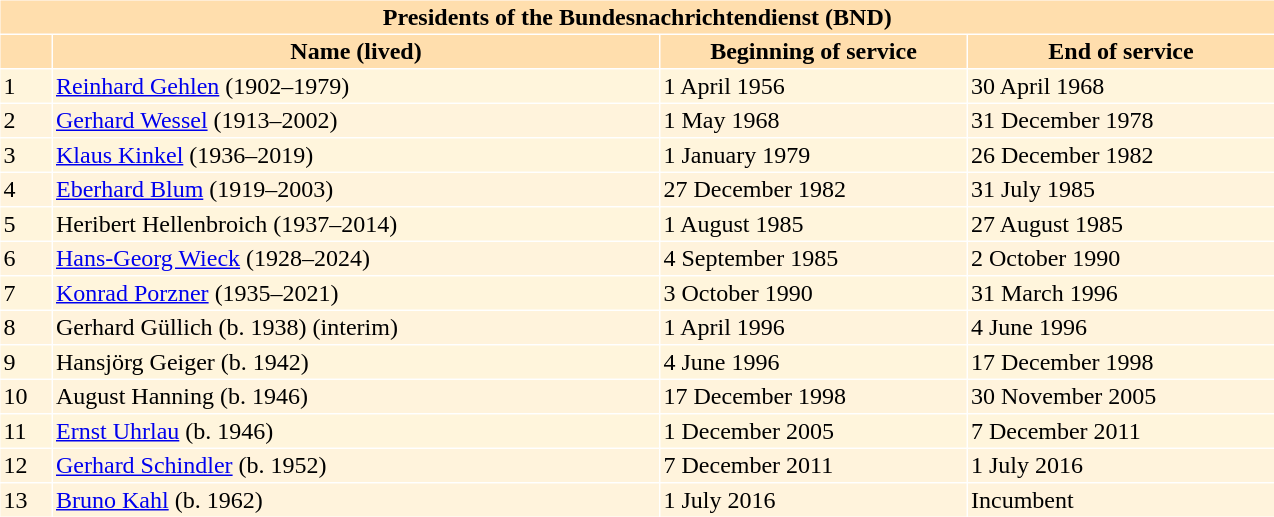<table |border=0 cellpadding="2" cellspacing="1">
<tr>
<td style="background:#ffdead; text-align:center;" colspan="6"><strong>Presidents of the Bundesnachrichtendienst (BND)</strong></td>
</tr>
<tr>
<th style="width:30px; background:#ffdead;"></th>
<th style="width:400px; background:#ffdead;"><strong>Name (lived)</strong></th>
<th style="width:200px; background:#ffdead;"><strong>Beginning of service</strong></th>
<th style="width:200px; background:#ffdead;"><strong>End of service</strong></th>
</tr>
<tr>
<td style="background:#FFF5DC;">1</td>
<td style="background:#FFF5DC;"><a href='#'>Reinhard Gehlen</a> (1902–1979)</td>
<td style="background:#fff5dc; text-align:left;">1 April 1956</td>
<td style="background:#fff5dc; text-align:left;">30 April 1968</td>
</tr>
<tr>
<td style="background:#FFF3DC;">2</td>
<td style="background:#FFF3DC;"><a href='#'>Gerhard Wessel</a> (1913–2002)</td>
<td style="background:#fff3dc; text-align:left;">1 May 1968</td>
<td style="background:#fff3dc; text-align:left;">31 December 1978</td>
</tr>
<tr>
<td style="background:#FFF5DC;">3</td>
<td style="background:#FFF5DC;"><a href='#'>Klaus Kinkel</a> (1936–2019)</td>
<td style="background:#fff5dc; text-align:left;">1 January 1979</td>
<td style="background:#fff5dc; text-align:left;">26 December 1982</td>
</tr>
<tr>
<td style="background:#FFF3DC;">4</td>
<td style="background:#FFF3DC;"><a href='#'>Eberhard Blum</a> (1919–2003)</td>
<td style="background:#fff3dc; text-align:left;">27 December 1982</td>
<td style="background:#fff3dc; text-align:left;">31 July 1985</td>
</tr>
<tr>
<td style="background:#FFF5DC;">5</td>
<td style="background:#FFF5DC;">Heribert Hellenbroich (1937–2014)</td>
<td style="background:#fff5dc; text-align:left;">1 August 1985</td>
<td style="background:#fff5dc; text-align:left;">27 August 1985</td>
</tr>
<tr>
<td style="background:#FFF3DC;">6</td>
<td style="background:#FFF3DC;"><a href='#'>Hans-Georg Wieck</a> (1928–2024)</td>
<td style="background:#fff3dc; text-align:left;">4 September 1985</td>
<td style="background:#fff3dc; text-align:left;">2 October 1990</td>
</tr>
<tr>
<td style="background:#FFF5DC;">7</td>
<td style="background:#FFF5DC;"><a href='#'>Konrad Porzner</a> (1935–2021)</td>
<td style="background:#fff5dc; text-align:left;">3 October 1990</td>
<td style="background:#fff5dc; text-align:left;">31 March 1996</td>
</tr>
<tr>
<td style="background:#FFF3DC;">8</td>
<td style="background:#FFF3DC;">Gerhard Güllich (b. 1938) (interim)</td>
<td style="background:#fff3dc; text-align:left;">1 April 1996</td>
<td style="background:#fff3dc; text-align:left;">4 June 1996</td>
</tr>
<tr>
<td style="background:#FFF5DC;">9</td>
<td style="background:#FFF5DC;">Hansjörg Geiger (b. 1942)</td>
<td style="background:#fff5dc; text-align:left;">4 June 1996</td>
<td style="background:#fff5dc; text-align:left;">17 December 1998</td>
</tr>
<tr>
<td style="background:#FFF3DC;">10</td>
<td style="background:#FFF3DC;">August Hanning (b. 1946)</td>
<td style="background:#fff3dc; text-align:left;">17 December 1998</td>
<td style="background:#fff3dc; text-align:left;">30 November 2005</td>
</tr>
<tr>
<td style="background:#FFF5DC;">11</td>
<td style="background:#FFF5DC;"><a href='#'>Ernst Uhrlau</a> (b. 1946)</td>
<td style="background:#fff5dc; text-align:left;">1 December 2005</td>
<td style="background:#fff5dc; text-align:left;">7 December 2011</td>
</tr>
<tr>
<td style="background:#FFF3DC;">12</td>
<td style="background:#FFF3DC;"><a href='#'>Gerhard Schindler</a> (b. 1952)</td>
<td style="background:#fff3dc; text-align:left;">7 December 2011</td>
<td style="background:#fff3dc; text-align:left;">1 July 2016</td>
</tr>
<tr>
<td style="background:#FFF3DC;">13</td>
<td style="background:#FFF3DC;"><a href='#'>Bruno Kahl</a> (b. 1962)</td>
<td style="background:#fff3dc; text-align:left;">1 July 2016</td>
<td style="background:#fff3dc; text-align:left;">Incumbent</td>
</tr>
</table>
